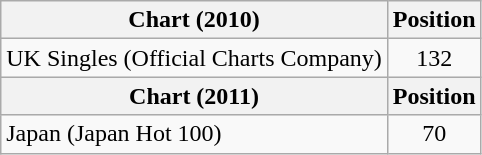<table class="wikitable">
<tr>
<th>Chart (2010)</th>
<th>Position</th>
</tr>
<tr>
<td>UK Singles (Official Charts Company)</td>
<td align="center">132</td>
</tr>
<tr>
<th>Chart (2011)</th>
<th>Position</th>
</tr>
<tr>
<td>Japan (Japan Hot 100)</td>
<td align="center">70</td>
</tr>
</table>
